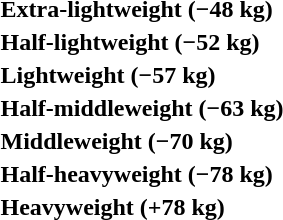<table>
<tr>
<th rowspan=2 style="text-align:left;">Extra-lightweight (−48 kg)</th>
<td rowspan=2></td>
<td rowspan=2></td>
<td></td>
</tr>
<tr>
<td></td>
</tr>
<tr>
<th rowspan=2 style="text-align:left;">Half-lightweight (−52 kg)</th>
<td rowspan=2></td>
<td rowspan=2></td>
<td></td>
</tr>
<tr>
<td></td>
</tr>
<tr>
<th rowspan=2 style="text-align:left;">Lightweight (−57 kg)</th>
<td rowspan=2></td>
<td rowspan=2></td>
<td></td>
</tr>
<tr>
<td></td>
</tr>
<tr>
<th rowspan=2 style="text-align:left;">Half-middleweight (−63 kg)</th>
<td rowspan=2></td>
<td rowspan=2></td>
<td></td>
</tr>
<tr>
<td></td>
</tr>
<tr>
<th rowspan=2 style="text-align:left;">Middleweight (−70 kg)</th>
<td rowspan=2></td>
<td rowspan=2></td>
<td></td>
</tr>
<tr>
<td></td>
</tr>
<tr>
<th rowspan=2 style="text-align:left;">Half-heavyweight (−78 kg)</th>
<td rowspan=2></td>
<td rowspan=2></td>
<td></td>
</tr>
<tr>
<td></td>
</tr>
<tr>
<th rowspan=2 style="text-align:left;">Heavyweight (+78 kg)</th>
<td rowspan=2></td>
<td rowspan=2></td>
<td></td>
</tr>
<tr>
<td></td>
</tr>
</table>
